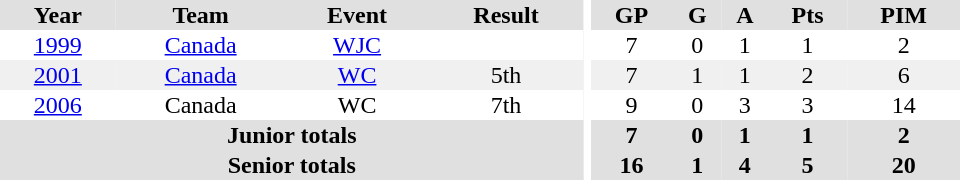<table border="0" cellpadding="1" cellspacing="0" ID="Table3" style="text-align:center; width:40em">
<tr ALIGN="center" bgcolor="#e0e0e0">
<th>Year</th>
<th>Team</th>
<th>Event</th>
<th>Result</th>
<th rowspan="99" bgcolor="#ffffff"></th>
<th>GP</th>
<th>G</th>
<th>A</th>
<th>Pts</th>
<th>PIM</th>
</tr>
<tr>
<td><a href='#'>1999</a></td>
<td><a href='#'>Canada</a></td>
<td><a href='#'>WJC</a></td>
<td></td>
<td>7</td>
<td>0</td>
<td>1</td>
<td>1</td>
<td>2</td>
</tr>
<tr bgcolor="#f0f0f0">
<td><a href='#'>2001</a></td>
<td><a href='#'>Canada</a></td>
<td><a href='#'>WC</a></td>
<td>5th</td>
<td>7</td>
<td>1</td>
<td>1</td>
<td>2</td>
<td>6</td>
</tr>
<tr>
<td><a href='#'>2006</a></td>
<td>Canada</td>
<td>WC</td>
<td>7th</td>
<td>9</td>
<td>0</td>
<td>3</td>
<td>3</td>
<td>14</td>
</tr>
<tr bgcolor="#e0e0e0">
<th colspan=4>Junior totals</th>
<th>7</th>
<th>0</th>
<th>1</th>
<th>1</th>
<th>2</th>
</tr>
<tr bgcolor="#e0e0e0">
<th colspan=4>Senior totals</th>
<th>16</th>
<th>1</th>
<th>4</th>
<th>5</th>
<th>20</th>
</tr>
</table>
